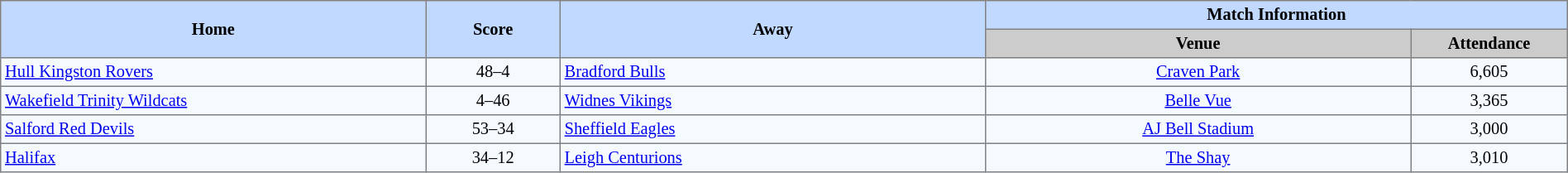<table border=1 style="border-collapse:collapse; font-size:85%; text-align:center;" cellpadding=3 cellspacing=0 width=100%>
<tr bgcolor=#C1D8FF>
<th rowspan=2 width=19%>Home</th>
<th rowspan=2 width=6%>Score</th>
<th rowspan=2 width=19%>Away</th>
<th colspan=2>Match Information</th>
</tr>
<tr bgcolor=#CCCCCC>
<th width=19%>Venue</th>
<th width=7%>Attendance</th>
</tr>
<tr bgcolor=#F5FAFF>
<td align=left> <a href='#'>Hull Kingston Rovers</a></td>
<td>48–4</td>
<td align=left> <a href='#'>Bradford Bulls</a></td>
<td><a href='#'>Craven Park</a></td>
<td>6,605</td>
</tr>
<tr bgcolor=#F5FAFF>
<td align=left> <a href='#'>Wakefield Trinity Wildcats</a></td>
<td>4–46</td>
<td align=left> <a href='#'>Widnes Vikings</a></td>
<td><a href='#'>Belle Vue</a></td>
<td>3,365</td>
</tr>
<tr bgcolor=#F5FAFF>
<td align=left> <a href='#'>Salford Red Devils</a></td>
<td>53–34</td>
<td align=left> <a href='#'>Sheffield Eagles</a></td>
<td><a href='#'>AJ Bell Stadium</a></td>
<td>3,000</td>
</tr>
<tr bgcolor=#F5FAFF>
<td align=left> <a href='#'>Halifax</a></td>
<td>34–12</td>
<td align=left> <a href='#'>Leigh Centurions</a></td>
<td><a href='#'>The Shay</a></td>
<td>3,010</td>
</tr>
</table>
